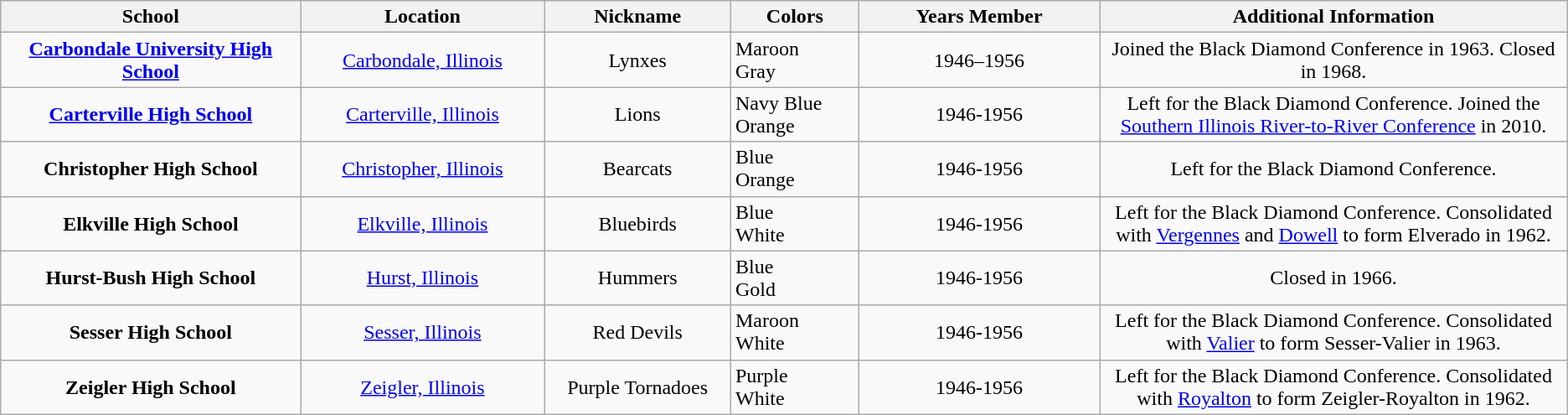<table class="wikitable" border="1" style="text-align:center;">
<tr>
<th width="250"><strong>School</strong></th>
<th width="200"><strong>Location</strong></th>
<th width="150"><strong>Nickname</strong></th>
<th width="100"><strong>Colors</strong></th>
<th width="200"><strong>Years Member</strong></th>
<th width="400"><strong>Additional Information</strong></th>
</tr>
<tr>
<td><strong><a href='#'>Carbondale University High School</a></strong> </td>
<td><a href='#'>Carbondale, Illinois</a></td>
<td>Lynxes</td>
<td align="left"> Maroon<br> Gray</td>
<td>1946–1956</td>
<td>Joined the Black Diamond Conference in 1963. Closed in 1968.</td>
</tr>
<tr>
<td><strong><a href='#'>Carterville High School</a></strong></td>
<td><a href='#'>Carterville, Illinois</a></td>
<td>Lions</td>
<td align="left"> Navy Blue<br> Orange</td>
<td>1946-1956</td>
<td>Left for the Black Diamond Conference. Joined the <a href='#'>Southern Illinois River-to-River Conference</a> in 2010.</td>
</tr>
<tr>
<td><strong>Christopher High School</strong></td>
<td><a href='#'>Christopher, Illinois</a></td>
<td>Bearcats</td>
<td align="left"> Blue<br> Orange</td>
<td>1946-1956</td>
<td>Left for the Black Diamond Conference.</td>
</tr>
<tr>
<td><strong>Elkville High School</strong></td>
<td><a href='#'>Elkville, Illinois</a></td>
<td>Bluebirds</td>
<td align="left"> Blue<br> White</td>
<td>1946-1956</td>
<td>Left for the Black Diamond Conference. Consolidated with <a href='#'>Vergennes</a> and <a href='#'>Dowell</a> to form Elverado in 1962.</td>
</tr>
<tr>
<td><strong>Hurst-Bush High School</strong></td>
<td><a href='#'>Hurst, Illinois</a></td>
<td>Hummers</td>
<td align="left"> Blue<br> Gold</td>
<td>1946-1956</td>
<td>Closed in 1966.</td>
</tr>
<tr>
<td><strong>Sesser High School</strong></td>
<td><a href='#'>Sesser, Illinois</a></td>
<td>Red Devils</td>
<td align="left"> Maroon<br> White</td>
<td>1946-1956</td>
<td>Left for the Black Diamond Conference. Consolidated with <a href='#'>Valier</a> to form Sesser-Valier in 1963.</td>
</tr>
<tr>
<td><strong>Zeigler High School</strong></td>
<td><a href='#'>Zeigler, Illinois</a></td>
<td>Purple Tornadoes</td>
<td align="left"> Purple<br> White</td>
<td>1946-1956</td>
<td>Left for the Black Diamond Conference. Consolidated with <a href='#'>Royalton</a> to form Zeigler-Royalton in 1962.</td>
</tr>
</table>
